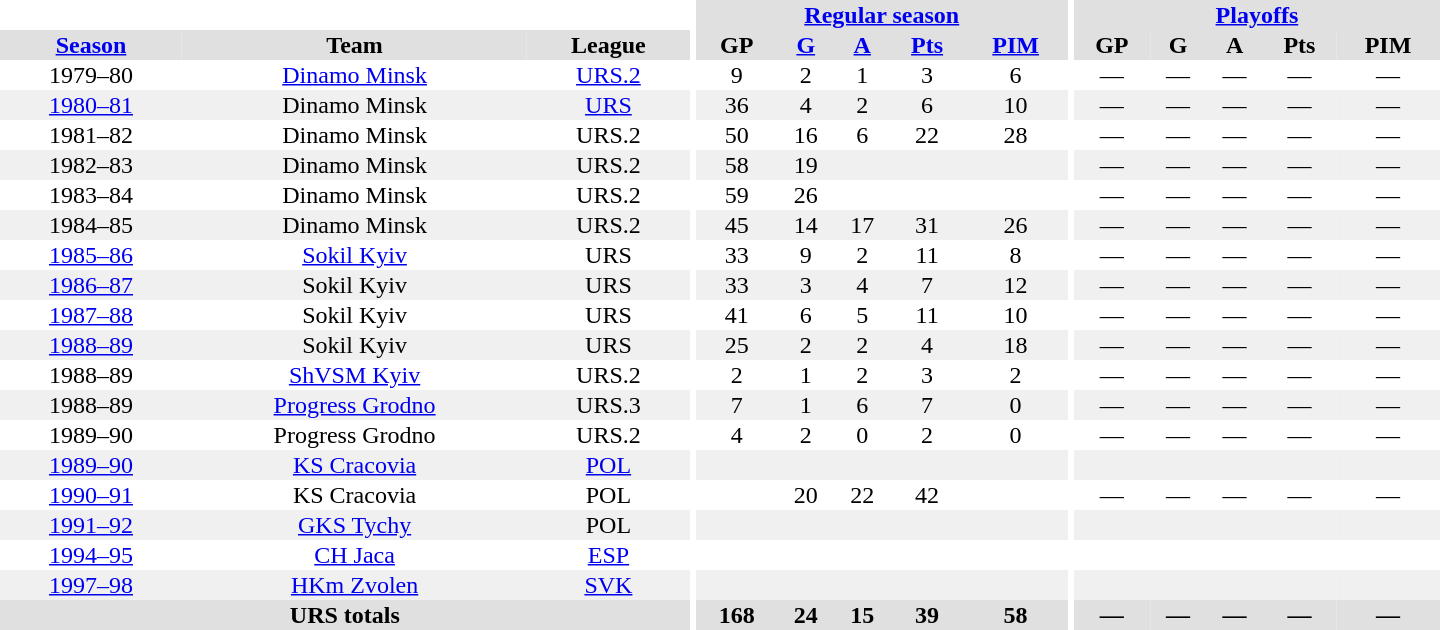<table border="0" cellpadding="1" cellspacing="0" style="text-align:center; width:60em">
<tr bgcolor="#e0e0e0">
<th colspan="3" bgcolor="#ffffff"></th>
<th rowspan="99" bgcolor="#ffffff"></th>
<th colspan="5"><a href='#'>Regular season</a></th>
<th rowspan="99" bgcolor="#ffffff"></th>
<th colspan="5"><a href='#'>Playoffs</a></th>
</tr>
<tr bgcolor="#e0e0e0">
<th><a href='#'>Season</a></th>
<th>Team</th>
<th>League</th>
<th>GP</th>
<th><a href='#'>G</a></th>
<th><a href='#'>A</a></th>
<th><a href='#'>Pts</a></th>
<th><a href='#'>PIM</a></th>
<th>GP</th>
<th>G</th>
<th>A</th>
<th>Pts</th>
<th>PIM</th>
</tr>
<tr>
<td>1979–80</td>
<td><a href='#'>Dinamo Minsk</a></td>
<td><a href='#'>URS.2</a></td>
<td>9</td>
<td>2</td>
<td>1</td>
<td>3</td>
<td>6</td>
<td>—</td>
<td>—</td>
<td>—</td>
<td>—</td>
<td>—</td>
</tr>
<tr bgcolor="#f0f0f0">
<td><a href='#'>1980–81</a></td>
<td>Dinamo Minsk</td>
<td><a href='#'>URS</a></td>
<td>36</td>
<td>4</td>
<td>2</td>
<td>6</td>
<td>10</td>
<td>—</td>
<td>—</td>
<td>—</td>
<td>—</td>
<td>—</td>
</tr>
<tr>
<td>1981–82</td>
<td>Dinamo Minsk</td>
<td>URS.2</td>
<td>50</td>
<td>16</td>
<td>6</td>
<td>22</td>
<td>28</td>
<td>—</td>
<td>—</td>
<td>—</td>
<td>—</td>
<td>—</td>
</tr>
<tr bgcolor="#f0f0f0">
<td>1982–83</td>
<td>Dinamo Minsk</td>
<td>URS.2</td>
<td>58</td>
<td>19</td>
<td></td>
<td></td>
<td></td>
<td>—</td>
<td>—</td>
<td>—</td>
<td>—</td>
<td>—</td>
</tr>
<tr>
<td>1983–84</td>
<td>Dinamo Minsk</td>
<td>URS.2</td>
<td>59</td>
<td>26</td>
<td></td>
<td></td>
<td></td>
<td>—</td>
<td>—</td>
<td>—</td>
<td>—</td>
<td>—</td>
</tr>
<tr bgcolor="#f0f0f0">
<td>1984–85</td>
<td>Dinamo Minsk</td>
<td>URS.2</td>
<td>45</td>
<td>14</td>
<td>17</td>
<td>31</td>
<td>26</td>
<td>—</td>
<td>—</td>
<td>—</td>
<td>—</td>
<td>—</td>
</tr>
<tr>
<td><a href='#'>1985–86</a></td>
<td><a href='#'>Sokil Kyiv</a></td>
<td>URS</td>
<td>33</td>
<td>9</td>
<td>2</td>
<td>11</td>
<td>8</td>
<td>—</td>
<td>—</td>
<td>—</td>
<td>—</td>
<td>—</td>
</tr>
<tr bgcolor="#f0f0f0">
<td><a href='#'>1986–87</a></td>
<td>Sokil Kyiv</td>
<td>URS</td>
<td>33</td>
<td>3</td>
<td>4</td>
<td>7</td>
<td>12</td>
<td>—</td>
<td>—</td>
<td>—</td>
<td>—</td>
<td>—</td>
</tr>
<tr>
<td><a href='#'>1987–88</a></td>
<td>Sokil Kyiv</td>
<td>URS</td>
<td>41</td>
<td>6</td>
<td>5</td>
<td>11</td>
<td>10</td>
<td>—</td>
<td>—</td>
<td>—</td>
<td>—</td>
<td>—</td>
</tr>
<tr bgcolor="#f0f0f0">
<td><a href='#'>1988–89</a></td>
<td>Sokil Kyiv</td>
<td>URS</td>
<td>25</td>
<td>2</td>
<td>2</td>
<td>4</td>
<td>18</td>
<td>—</td>
<td>—</td>
<td>—</td>
<td>—</td>
<td>—</td>
</tr>
<tr>
<td>1988–89</td>
<td><a href='#'>ShVSM Kyiv</a></td>
<td>URS.2</td>
<td>2</td>
<td>1</td>
<td>2</td>
<td>3</td>
<td>2</td>
<td>—</td>
<td>—</td>
<td>—</td>
<td>—</td>
<td>—</td>
</tr>
<tr bgcolor="#f0f0f0">
<td>1988–89</td>
<td><a href='#'>Progress Grodno</a></td>
<td>URS.3</td>
<td>7</td>
<td>1</td>
<td>6</td>
<td>7</td>
<td>0</td>
<td>—</td>
<td>—</td>
<td>—</td>
<td>—</td>
<td>—</td>
</tr>
<tr>
<td>1989–90</td>
<td>Progress Grodno</td>
<td>URS.2</td>
<td>4</td>
<td>2</td>
<td>0</td>
<td>2</td>
<td>0</td>
<td>—</td>
<td>—</td>
<td>—</td>
<td>—</td>
<td>—</td>
</tr>
<tr bgcolor="#f0f0f0">
<td><a href='#'>1989–90</a></td>
<td><a href='#'>KS Cracovia</a></td>
<td><a href='#'>POL</a></td>
<td></td>
<td></td>
<td></td>
<td></td>
<td></td>
<td></td>
<td></td>
<td></td>
<td></td>
<td></td>
</tr>
<tr>
<td><a href='#'>1990–91</a></td>
<td>KS Cracovia</td>
<td>POL</td>
<td></td>
<td>20</td>
<td>22</td>
<td>42</td>
<td></td>
<td>—</td>
<td>—</td>
<td>—</td>
<td>—</td>
<td>—</td>
</tr>
<tr bgcolor="#f0f0f0">
<td><a href='#'>1991–92</a></td>
<td><a href='#'>GKS Tychy</a></td>
<td>POL</td>
<td></td>
<td></td>
<td></td>
<td></td>
<td></td>
<td></td>
<td></td>
<td></td>
<td></td>
<td></td>
</tr>
<tr>
<td><a href='#'>1994–95</a></td>
<td><a href='#'>CH Jaca</a></td>
<td><a href='#'>ESP</a></td>
<td></td>
<td></td>
<td></td>
<td></td>
<td></td>
<td></td>
<td></td>
<td></td>
<td></td>
<td></td>
</tr>
<tr bgcolor="#f0f0f0">
<td><a href='#'>1997–98</a></td>
<td><a href='#'>HKm Zvolen</a></td>
<td><a href='#'>SVK</a></td>
<td></td>
<td></td>
<td></td>
<td></td>
<td></td>
<td></td>
<td></td>
<td></td>
<td></td>
<td></td>
</tr>
<tr bgcolor="#e0e0e0">
<th colspan="3">URS totals</th>
<th>168</th>
<th>24</th>
<th>15</th>
<th>39</th>
<th>58</th>
<th>—</th>
<th>—</th>
<th>—</th>
<th>—</th>
<th>—</th>
</tr>
</table>
